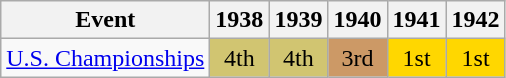<table class="wikitable">
<tr>
<th>Event</th>
<th>1938</th>
<th>1939</th>
<th>1940</th>
<th>1941</th>
<th>1942</th>
</tr>
<tr>
<td><a href='#'>U.S. Championships</a></td>
<td align="center" bgcolor="d1c571">4th</td>
<td align="center" bgcolor="d1c571">4th</td>
<td align="center" bgcolor="cc9966">3rd</td>
<td align="center" bgcolor="gold">1st</td>
<td align="center" bgcolor="gold">1st</td>
</tr>
</table>
